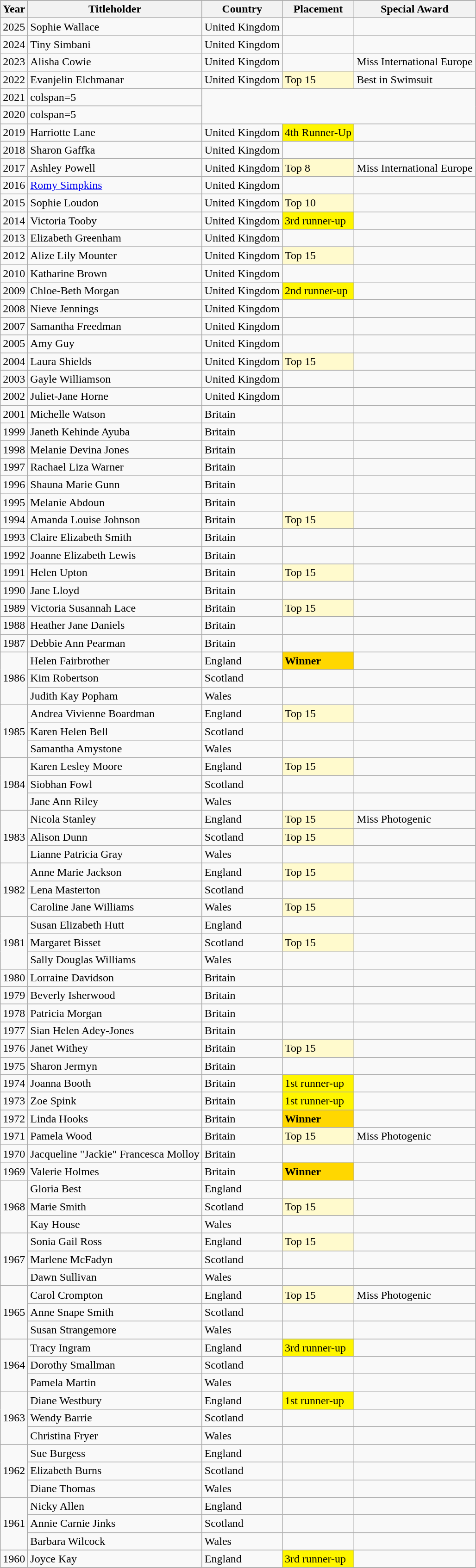<table class="wikitable">
<tr bgcolor="#CCCCCC">
</tr>
<tr>
<th>Year</th>
<th>Titleholder</th>
<th>Country</th>
<th>Placement</th>
<th>Special Award</th>
</tr>
<tr>
<td>2025</td>
<td>Sophie Wallace</td>
<td>United Kingdom</td>
<td></td>
<td></td>
</tr>
<tr>
<td>2024</td>
<td>Tiny Simbani</td>
<td>United Kingdom</td>
<td></td>
<td></td>
</tr>
<tr>
<td>2023</td>
<td>Alisha Cowie</td>
<td>United Kingdom</td>
<td></td>
<td>Miss International Europe</td>
</tr>
<tr>
<td>2022</td>
<td>Evanjelin Elchmanar</td>
<td>United Kingdom</td>
<td bgcolor="#FFFACD">Top 15</td>
<td>Best in Swimsuit</td>
</tr>
<tr>
<td>2021</td>
<td>colspan=5 </td>
</tr>
<tr>
<td>2020</td>
<td>colspan=5 </td>
</tr>
<tr>
<td>2019</td>
<td>Harriotte Lane</td>
<td>United Kingdom</td>
<td bgcolor=#FFFF66;">4th Runner-Up</td>
<td></td>
</tr>
<tr>
<td>2018</td>
<td>Sharon Gaffka</td>
<td>United Kingdom</td>
<td></td>
<td></td>
</tr>
<tr>
<td>2017</td>
<td>Ashley Powell</td>
<td>United Kingdom</td>
<td bgcolor="#FFFACD">Top 8</td>
<td>Miss International Europe</td>
</tr>
<tr>
<td>2016</td>
<td><a href='#'>Romy Simpkins</a></td>
<td>United Kingdom</td>
<td></td>
<td></td>
</tr>
<tr>
<td>2015</td>
<td>Sophie Loudon</td>
<td>United Kingdom</td>
<td bgcolor="#FFFACD">Top 10</td>
<td></td>
</tr>
<tr>
<td>2014</td>
<td>Victoria Tooby</td>
<td>United Kingdom</td>
<td bgcolor=#FFFF66;">3rd runner-up</td>
<td></td>
</tr>
<tr>
<td>2013</td>
<td>Elizabeth Greenham</td>
<td>United Kingdom</td>
<td></td>
<td></td>
</tr>
<tr>
<td>2012</td>
<td>Alize Lily Mounter</td>
<td>United Kingdom</td>
<td bgcolor="#FFFACD">Top 15</td>
<td></td>
</tr>
<tr>
<td>2010</td>
<td>Katharine Brown</td>
<td>United Kingdom</td>
<td></td>
<td></td>
</tr>
<tr>
<td>2009</td>
<td>Chloe-Beth Morgan</td>
<td>United Kingdom</td>
<td bgcolor=#FFFF66;">2nd runner-up</td>
<td></td>
</tr>
<tr>
<td>2008</td>
<td>Nieve Jennings</td>
<td>United Kingdom</td>
<td></td>
<td></td>
</tr>
<tr>
<td>2007</td>
<td>Samantha Freedman</td>
<td>United Kingdom</td>
<td></td>
<td></td>
</tr>
<tr>
<td>2005</td>
<td>Amy Guy</td>
<td>United Kingdom</td>
<td></td>
<td></td>
</tr>
<tr>
<td>2004</td>
<td>Laura Shields</td>
<td>United Kingdom</td>
<td bgcolor="#FFFACD">Top 15</td>
<td></td>
</tr>
<tr>
<td>2003</td>
<td>Gayle Williamson</td>
<td>United Kingdom</td>
<td></td>
<td></td>
</tr>
<tr>
<td>2002</td>
<td>Juliet-Jane Horne</td>
<td>United Kingdom</td>
<td></td>
<td></td>
</tr>
<tr>
<td>2001</td>
<td>Michelle Watson</td>
<td>Britain</td>
<td></td>
<td></td>
</tr>
<tr>
<td>1999</td>
<td>Janeth Kehinde Ayuba</td>
<td>Britain</td>
<td></td>
<td></td>
</tr>
<tr>
<td>1998</td>
<td>Melanie Devina Jones</td>
<td>Britain</td>
<td></td>
<td></td>
</tr>
<tr>
<td>1997</td>
<td>Rachael Liza Warner</td>
<td>Britain</td>
<td></td>
<td></td>
</tr>
<tr>
<td>1996</td>
<td>Shauna Marie Gunn</td>
<td>Britain</td>
<td></td>
<td></td>
</tr>
<tr>
<td>1995</td>
<td>Melanie Abdoun</td>
<td>Britain</td>
<td></td>
<td></td>
</tr>
<tr>
<td>1994</td>
<td>Amanda Louise Johnson</td>
<td>Britain</td>
<td bgcolor="#FFFACD">Top 15</td>
<td></td>
</tr>
<tr>
<td>1993</td>
<td>Claire Elizabeth Smith</td>
<td>Britain</td>
<td></td>
<td></td>
</tr>
<tr>
<td>1992</td>
<td>Joanne Elizabeth Lewis</td>
<td>Britain</td>
<td></td>
<td></td>
</tr>
<tr>
<td>1991</td>
<td>Helen Upton</td>
<td>Britain</td>
<td bgcolor="#FFFACD">Top 15</td>
<td></td>
</tr>
<tr>
<td>1990</td>
<td>Jane Lloyd</td>
<td>Britain</td>
<td></td>
<td></td>
</tr>
<tr>
<td>1989</td>
<td>Victoria Susannah Lace</td>
<td>Britain</td>
<td bgcolor="#FFFACD">Top 15</td>
<td></td>
</tr>
<tr>
<td>1988</td>
<td>Heather Jane Daniels</td>
<td>Britain</td>
<td></td>
<td></td>
</tr>
<tr>
<td>1987</td>
<td>Debbie Ann Pearman</td>
<td>Britain</td>
<td></td>
<td></td>
</tr>
<tr>
<td rowspan=3>1986</td>
<td>Helen Fairbrother</td>
<td>England</td>
<td bgcolor="gold"><strong>Winner</strong></td>
<td></td>
</tr>
<tr>
<td>Kim Robertson</td>
<td>Scotland</td>
<td></td>
<td></td>
</tr>
<tr>
<td>Judith Kay Popham</td>
<td>Wales</td>
<td></td>
<td></td>
</tr>
<tr>
<td rowspan=3>1985</td>
<td>Andrea Vivienne Boardman</td>
<td>England</td>
<td bgcolor="#FFFACD">Top 15</td>
<td></td>
</tr>
<tr>
<td>Karen Helen Bell</td>
<td>Scotland</td>
<td></td>
<td></td>
</tr>
<tr>
<td>Samantha Amystone</td>
<td>Wales</td>
<td></td>
<td></td>
</tr>
<tr>
<td rowspan=3>1984</td>
<td>Karen Lesley Moore</td>
<td>England</td>
<td bgcolor="#FFFACD">Top 15</td>
<td></td>
</tr>
<tr>
<td>Siobhan Fowl</td>
<td>Scotland</td>
<td></td>
<td></td>
</tr>
<tr>
<td>Jane Ann Riley</td>
<td>Wales</td>
<td></td>
<td></td>
</tr>
<tr>
<td rowspan=3>1983</td>
<td>Nicola Stanley</td>
<td>England</td>
<td bgcolor="#FFFACD">Top 15</td>
<td>Miss Photogenic</td>
</tr>
<tr>
<td>Alison Dunn</td>
<td>Scotland</td>
<td bgcolor="#FFFACD">Top 15</td>
<td></td>
</tr>
<tr>
<td>Lianne Patricia Gray</td>
<td>Wales</td>
<td></td>
<td></td>
</tr>
<tr>
<td rowspan=3>1982</td>
<td>Anne Marie Jackson</td>
<td>England</td>
<td bgcolor="#FFFACD">Top 15</td>
<td></td>
</tr>
<tr>
<td>Lena Masterton</td>
<td>Scotland</td>
<td></td>
<td></td>
</tr>
<tr>
<td>Caroline Jane Williams</td>
<td>Wales</td>
<td bgcolor="#FFFACD">Top 15</td>
<td></td>
</tr>
<tr>
<td rowspan=3>1981</td>
<td>Susan Elizabeth Hutt</td>
<td>England</td>
<td></td>
<td></td>
</tr>
<tr>
<td>Margaret Bisset</td>
<td>Scotland</td>
<td bgcolor="#FFFACD">Top 15</td>
<td></td>
</tr>
<tr>
<td>Sally Douglas Williams</td>
<td>Wales</td>
<td></td>
<td></td>
</tr>
<tr>
<td>1980</td>
<td>Lorraine Davidson</td>
<td>Britain</td>
<td></td>
<td></td>
</tr>
<tr>
<td>1979</td>
<td>Beverly Isherwood</td>
<td>Britain</td>
<td></td>
<td></td>
</tr>
<tr>
<td>1978</td>
<td>Patricia Morgan</td>
<td>Britain</td>
<td></td>
<td></td>
</tr>
<tr>
<td>1977</td>
<td>Sian Helen Adey-Jones</td>
<td>Britain</td>
<td></td>
<td></td>
</tr>
<tr>
<td>1976</td>
<td>Janet Withey</td>
<td>Britain</td>
<td bgcolor="#FFFACD">Top 15</td>
<td></td>
</tr>
<tr>
<td>1975</td>
<td>Sharon Jermyn</td>
<td>Britain</td>
<td></td>
<td></td>
</tr>
<tr>
<td>1974</td>
<td>Joanna Booth</td>
<td>Britain</td>
<td bgcolor=#FFFF66;">1st runner-up</td>
<td></td>
</tr>
<tr>
<td>1973</td>
<td>Zoe Spink</td>
<td>Britain</td>
<td bgcolor=#FFFF66;">1st runner-up</td>
<td></td>
</tr>
<tr>
<td>1972</td>
<td>Linda Hooks</td>
<td>Britain</td>
<td bgcolor="gold"><strong>Winner</strong></td>
<td></td>
</tr>
<tr>
<td>1971</td>
<td>Pamela Wood</td>
<td>Britain</td>
<td bgcolor="#FFFACD">Top 15</td>
<td>Miss Photogenic</td>
</tr>
<tr>
<td>1970</td>
<td>Jacqueline "Jackie" Francesca Molloy</td>
<td>Britain</td>
<td></td>
<td></td>
</tr>
<tr>
<td>1969</td>
<td>Valerie Holmes</td>
<td>Britain</td>
<td bgcolor="gold"><strong>Winner</strong></td>
<td></td>
</tr>
<tr>
<td rowspan=3>1968</td>
<td>Gloria Best</td>
<td>England</td>
<td></td>
<td></td>
</tr>
<tr>
<td>Marie Smith</td>
<td>Scotland</td>
<td bgcolor="#FFFACD">Top 15</td>
<td></td>
</tr>
<tr>
<td>Kay House</td>
<td>Wales</td>
<td></td>
<td></td>
</tr>
<tr>
<td rowspan=3>1967</td>
<td>Sonia Gail Ross</td>
<td>England</td>
<td bgcolor="#FFFACD">Top 15</td>
<td></td>
</tr>
<tr>
<td>Marlene McFadyn</td>
<td>Scotland</td>
<td></td>
<td></td>
</tr>
<tr>
<td>Dawn Sullivan</td>
<td>Wales</td>
<td></td>
<td></td>
</tr>
<tr>
<td rowspan=3>1965</td>
<td>Carol Crompton</td>
<td>England</td>
<td bgcolor="#FFFACD">Top 15</td>
<td>Miss Photogenic</td>
</tr>
<tr>
<td>Anne Snape Smith</td>
<td>Scotland</td>
<td></td>
<td></td>
</tr>
<tr>
<td>Susan Strangemore</td>
<td>Wales</td>
<td></td>
<td></td>
</tr>
<tr>
<td rowspan=3>1964</td>
<td>Tracy Ingram</td>
<td>England</td>
<td bgcolor=#FFFF66;">3rd runner-up</td>
<td></td>
</tr>
<tr>
<td>Dorothy Smallman</td>
<td>Scotland</td>
<td></td>
<td></td>
</tr>
<tr>
<td>Pamela Martin</td>
<td>Wales</td>
<td></td>
<td></td>
</tr>
<tr>
<td rowspan=3>1963</td>
<td>Diane Westbury</td>
<td>England</td>
<td bgcolor=#FFFF66;">1st runner-up</td>
<td></td>
</tr>
<tr>
<td>Wendy Barrie</td>
<td>Scotland</td>
<td></td>
<td></td>
</tr>
<tr>
<td>Christina Fryer</td>
<td>Wales</td>
<td></td>
<td></td>
</tr>
<tr>
<td rowspan=3>1962</td>
<td>Sue Burgess</td>
<td>England</td>
<td></td>
<td></td>
</tr>
<tr>
<td>Elizabeth Burns</td>
<td>Scotland</td>
<td></td>
<td></td>
</tr>
<tr>
<td>Diane Thomas</td>
<td>Wales</td>
<td></td>
<td></td>
</tr>
<tr>
<td rowspan=3>1961</td>
<td>Nicky Allen</td>
<td>England</td>
<td></td>
<td></td>
</tr>
<tr>
<td>Annie Carnie Jinks</td>
<td>Scotland</td>
<td></td>
<td></td>
</tr>
<tr>
<td>Barbara Wilcock</td>
<td>Wales</td>
<td></td>
<td></td>
</tr>
<tr>
<td>1960</td>
<td>Joyce Kay</td>
<td>England</td>
<td bgcolor=#FFFF66;">3rd runner-up</td>
<td></td>
</tr>
<tr>
</tr>
</table>
